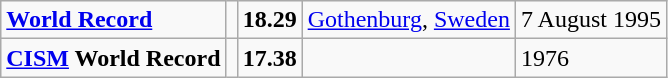<table class="wikitable">
<tr>
<td><strong><a href='#'>World Record</a></strong></td>
<td></td>
<td><strong>18.29</strong></td>
<td><a href='#'>Gothenburg</a>, <a href='#'>Sweden</a></td>
<td>7 August 1995</td>
</tr>
<tr>
<td><strong><a href='#'>CISM</a> World Record</strong></td>
<td></td>
<td><strong>17.38</strong></td>
<td></td>
<td>1976</td>
</tr>
</table>
